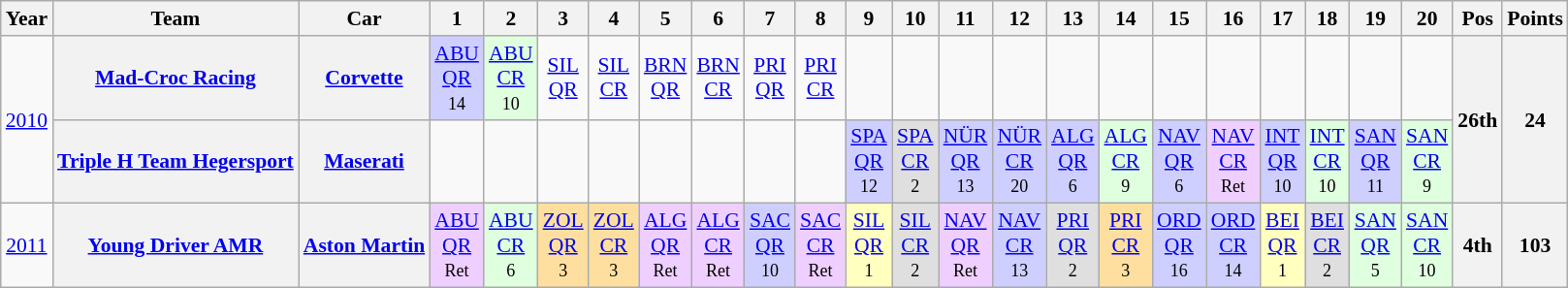<table class="wikitable" border="1" style="text-align:center; font-size:90%;">
<tr>
<th>Year</th>
<th>Team</th>
<th>Car</th>
<th>1</th>
<th>2</th>
<th>3</th>
<th>4</th>
<th>5</th>
<th>6</th>
<th>7</th>
<th>8</th>
<th>9</th>
<th>10</th>
<th>11</th>
<th>12</th>
<th>13</th>
<th>14</th>
<th>15</th>
<th>16</th>
<th>17</th>
<th>18</th>
<th>19</th>
<th>20</th>
<th>Pos</th>
<th>Points</th>
</tr>
<tr>
<td rowspan=2><a href='#'>2010</a></td>
<th><a href='#'>Mad-Croc Racing</a></th>
<th><a href='#'>Corvette</a></th>
<td style="background:#CFCFFF;"><a href='#'>ABU<br>QR</a><br><small>14<br></small></td>
<td style="background:#DFFFDF;"><a href='#'>ABU<br>CR</a><br><small>10<br></small></td>
<td><a href='#'>SIL<br>QR</a></td>
<td><a href='#'>SIL<br>CR</a></td>
<td><a href='#'>BRN<br>QR</a></td>
<td><a href='#'>BRN<br>CR</a></td>
<td><a href='#'>PRI<br>QR</a></td>
<td><a href='#'>PRI<br>CR</a></td>
<td></td>
<td></td>
<td></td>
<td></td>
<td></td>
<td></td>
<td></td>
<td></td>
<td></td>
<td></td>
<td></td>
<td></td>
<th rowspan=2>26th</th>
<th rowspan=2>24</th>
</tr>
<tr>
<th><a href='#'>Triple H Team Hegersport</a></th>
<th><a href='#'>Maserati</a></th>
<td></td>
<td></td>
<td></td>
<td></td>
<td></td>
<td></td>
<td></td>
<td></td>
<td style="background:#CFCFFF;"><a href='#'>SPA<br>QR</a><br><small>12<br></small></td>
<td style="background:#DFDFDF;"><a href='#'>SPA<br>CR</a><br><small>2<br></small></td>
<td style="background:#CFCFFF;"><a href='#'>NÜR<br>QR</a><br><small>13<br></small></td>
<td style="background:#CFCFFF;"><a href='#'>NÜR<br>CR</a><br><small>20<br></small></td>
<td style="background:#CFCFFF;"><a href='#'>ALG<br>QR</a><br><small>6<br></small></td>
<td style="background:#DFFFDF;"><a href='#'>ALG<br>CR</a><br><small>9<br></small></td>
<td style="background:#CFCFFF;"><a href='#'>NAV<br>QR</a><br><small>6<br></small></td>
<td style="background:#EFCFFF;"><a href='#'>NAV<br>CR</a><br><small>Ret<br></small></td>
<td style="background:#CFCFFF;"><a href='#'>INT<br>QR</a><br><small>10<br></small></td>
<td style="background:#DFFFDF;"><a href='#'>INT<br>CR</a><br><small>10<br></small></td>
<td style="background:#CFCFFF;"><a href='#'>SAN<br>QR</a><br><small>11<br></small></td>
<td style="background:#DFFFDF;"><a href='#'>SAN<br>CR</a><br><small>9<br></small></td>
</tr>
<tr>
<td><a href='#'>2011</a></td>
<th><a href='#'>Young Driver AMR</a></th>
<th><a href='#'>Aston Martin</a></th>
<td style="background:#EFCFFF;"><a href='#'>ABU<br>QR</a><br><small>Ret<br></small></td>
<td style="background:#DFFFDF;"><a href='#'>ABU<br>CR</a><br><small>6<br></small></td>
<td style="background:#FFDF9F;"><a href='#'>ZOL<br>QR</a><br><small>3<br></small></td>
<td style="background:#FFDF9F;"><a href='#'>ZOL<br>CR</a><br><small>3<br></small></td>
<td style="background:#EFCFFF;"><a href='#'>ALG<br>QR</a><br><small>Ret<br></small></td>
<td style="background:#EFCFFF;"><a href='#'>ALG<br>CR</a><br><small>Ret<br></small></td>
<td style="background:#CFCFFF;"><a href='#'>SAC<br>QR</a><br><small>10<br></small></td>
<td style="background:#EFCFFF;"><a href='#'>SAC<br>CR</a><br><small>Ret<br></small></td>
<td style="background:#FFFFBF;"><a href='#'>SIL<br>QR</a><br><small>1<br></small></td>
<td style="background:#DFDFDF;"><a href='#'>SIL<br>CR</a><br><small>2<br></small></td>
<td style="background:#EFCFFF;"><a href='#'>NAV<br>QR</a><br><small>Ret<br></small></td>
<td style="background:#CFCFFF;"><a href='#'>NAV<br>CR</a><br><small>13<br></small></td>
<td style="background:#DFDFDF;"><a href='#'>PRI<br>QR</a><br><small>2<br></small></td>
<td style="background:#FFDF9F;"><a href='#'>PRI<br>CR</a><br><small>3<br></small></td>
<td style="background:#CFCFFF;"><a href='#'>ORD<br>QR</a><br><small>16<br></small></td>
<td style="background:#CFCFFF;"><a href='#'>ORD<br>CR</a><br><small>14<br></small></td>
<td style="background:#FFFFBF;"><a href='#'>BEI<br>QR</a><br><small>1<br></small></td>
<td style="background:#DFDFDF;"><a href='#'>BEI<br>CR</a><br><small>2<br></small></td>
<td style="background:#DFFFDF;"><a href='#'>SAN<br>QR</a><br><small>5<br></small></td>
<td style="background:#DFFFDF;"><a href='#'>SAN<br>CR</a><br><small>10<br></small></td>
<th>4th</th>
<th>103</th>
</tr>
</table>
